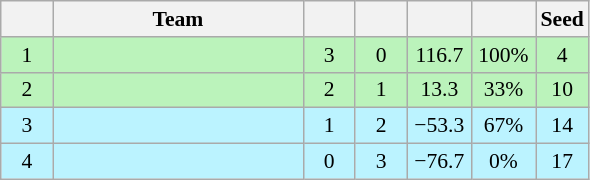<table class="wikitable" style="text-align:center;font-size: 90%;">
<tr>
<th width="28px"></th>
<th width="160px">Team</th>
<th width="28px"></th>
<th width="28px"></th>
<th width="36px"></th>
<th width="36px"></th>
<th width="28px">Seed</th>
</tr>
<tr style="background-color:#BBF3BB;">
<td>1</td>
<td style="text-align:left;"></td>
<td>3</td>
<td>0</td>
<td>116.7</td>
<td>100%</td>
<td>4</td>
</tr>
<tr style="background-color:#BBF3BB;">
<td>2</td>
<td style="text-align:left;"></td>
<td>2</td>
<td>1</td>
<td>13.3</td>
<td>33%</td>
<td>10</td>
</tr>
<tr style="background-color:#BBF3FF;">
<td>3</td>
<td style="text-align:left;"></td>
<td>1</td>
<td>2</td>
<td>−53.3</td>
<td>67%</td>
<td>14</td>
</tr>
<tr style="background-color:#BBF3FF;">
<td>4</td>
<td style="text-align:left;"></td>
<td>0</td>
<td>3</td>
<td>−76.7</td>
<td>0%</td>
<td>17</td>
</tr>
</table>
